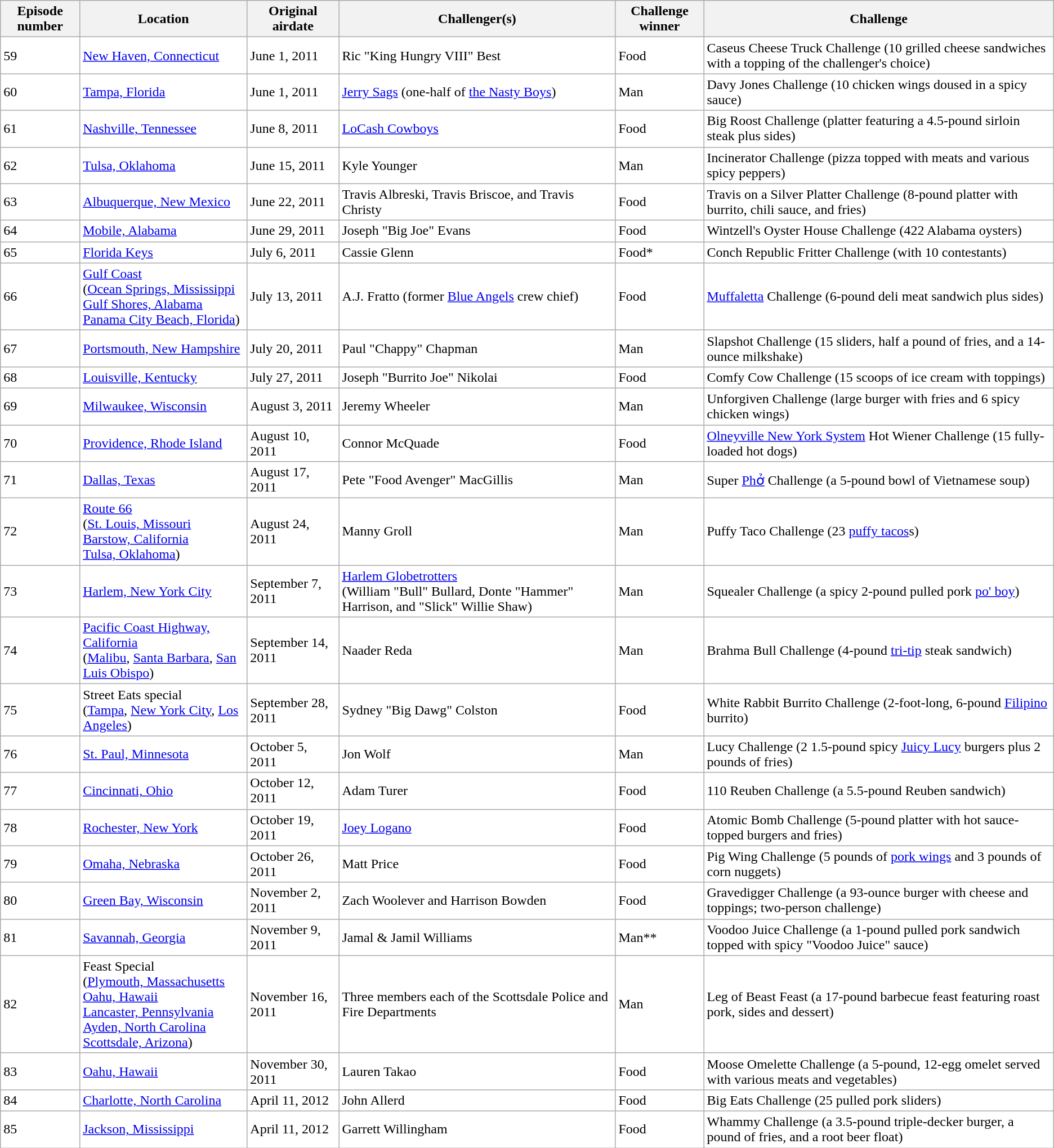<table class="wikitable sortable" border="2" style="background: White;">
<tr>
<th>Episode number</th>
<th>Location</th>
<th>Original airdate</th>
<th>Challenger(s)</th>
<th>Challenge winner</th>
<th>Challenge</th>
</tr>
<tr>
<td>59</td>
<td><a href='#'>New Haven, Connecticut</a></td>
<td>June 1, 2011</td>
<td>Ric "King Hungry VIII" Best</td>
<td>Food</td>
<td>Caseus Cheese Truck Challenge (10 grilled cheese sandwiches with a topping of the challenger's choice)</td>
</tr>
<tr>
<td>60</td>
<td><a href='#'>Tampa, Florida</a></td>
<td>June 1, 2011</td>
<td><a href='#'>Jerry Sags</a> (one-half of <a href='#'>the Nasty Boys</a>)</td>
<td>Man</td>
<td>Davy Jones Challenge (10 chicken wings doused in a spicy sauce)</td>
</tr>
<tr>
<td>61</td>
<td><a href='#'>Nashville, Tennessee</a></td>
<td>June 8, 2011</td>
<td><a href='#'>LoCash Cowboys</a></td>
<td>Food</td>
<td>Big Roost Challenge (platter featuring a 4.5-pound sirloin steak plus sides)</td>
</tr>
<tr>
<td>62</td>
<td><a href='#'>Tulsa, Oklahoma</a></td>
<td>June 15, 2011</td>
<td>Kyle Younger</td>
<td>Man</td>
<td>Incinerator Challenge (pizza topped with meats and various spicy peppers)</td>
</tr>
<tr>
<td>63</td>
<td><a href='#'>Albuquerque, New Mexico</a></td>
<td>June 22, 2011</td>
<td>Travis Albreski, Travis Briscoe, and Travis Christy</td>
<td>Food</td>
<td>Travis on a Silver Platter Challenge (8-pound platter with burrito, chili sauce, and fries)</td>
</tr>
<tr>
<td>64</td>
<td><a href='#'>Mobile, Alabama</a></td>
<td>June 29, 2011</td>
<td>Joseph "Big Joe" Evans</td>
<td>Food</td>
<td>Wintzell's Oyster House Challenge (422 Alabama oysters)</td>
</tr>
<tr>
<td>65</td>
<td><a href='#'>Florida Keys</a></td>
<td>July 6, 2011</td>
<td>Cassie Glenn</td>
<td>Food*</td>
<td>Conch Republic Fritter Challenge (with 10 contestants)</td>
</tr>
<tr>
<td>66</td>
<td><a href='#'>Gulf Coast</a><br>(<a href='#'>Ocean Springs, Mississippi</a><br><a href='#'>Gulf Shores, Alabama</a><br><a href='#'>Panama City Beach, Florida</a>)</td>
<td>July 13, 2011</td>
<td>A.J. Fratto (former <a href='#'>Blue Angels</a> crew chief)</td>
<td>Food</td>
<td><a href='#'>Muffaletta</a> Challenge (6-pound deli meat sandwich plus sides)</td>
</tr>
<tr>
<td>67</td>
<td><a href='#'>Portsmouth, New Hampshire</a></td>
<td>July 20, 2011</td>
<td>Paul "Chappy" Chapman</td>
<td>Man</td>
<td>Slapshot Challenge (15 sliders, half a pound of fries, and a 14-ounce milkshake)</td>
</tr>
<tr>
<td>68</td>
<td><a href='#'>Louisville, Kentucky</a></td>
<td>July 27, 2011</td>
<td>Joseph "Burrito Joe" Nikolai</td>
<td>Food</td>
<td>Comfy Cow Challenge (15 scoops of ice cream with toppings)</td>
</tr>
<tr>
<td>69</td>
<td><a href='#'>Milwaukee, Wisconsin</a></td>
<td>August 3, 2011</td>
<td>Jeremy Wheeler</td>
<td>Man</td>
<td>Unforgiven Challenge (large burger with fries and 6 spicy chicken wings)</td>
</tr>
<tr>
<td>70</td>
<td><a href='#'>Providence, Rhode Island</a></td>
<td>August 10, 2011</td>
<td>Connor McQuade</td>
<td>Food</td>
<td><a href='#'>Olneyville New York System</a> Hot Wiener Challenge (15 fully-loaded hot dogs)</td>
</tr>
<tr>
<td>71</td>
<td><a href='#'>Dallas, Texas</a></td>
<td>August 17, 2011</td>
<td>Pete "Food Avenger" MacGillis</td>
<td>Man</td>
<td>Super <a href='#'>Phở</a> Challenge (a 5-pound bowl of Vietnamese soup)</td>
</tr>
<tr>
<td>72</td>
<td><a href='#'>Route 66</a><br>(<a href='#'>St. Louis, Missouri</a><br><a href='#'>Barstow, California</a><br><a href='#'>Tulsa, Oklahoma</a>)</td>
<td>August 24, 2011</td>
<td>Manny Groll</td>
<td>Man</td>
<td>Puffy Taco Challenge (23 <a href='#'>puffy tacos</a>s)</td>
</tr>
<tr>
<td>73</td>
<td><a href='#'>Harlem, New York City</a></td>
<td>September 7, 2011</td>
<td><a href='#'>Harlem Globetrotters</a><br>(William "Bull" Bullard, Donte "Hammer" Harrison, and "Slick" Willie Shaw)</td>
<td>Man</td>
<td>Squealer Challenge (a spicy 2-pound pulled pork <a href='#'>po' boy</a>)</td>
</tr>
<tr>
<td>74</td>
<td><a href='#'>Pacific Coast Highway, California</a><br>(<a href='#'>Malibu</a>, <a href='#'>Santa Barbara</a>, <a href='#'>San Luis Obispo</a>)</td>
<td>September 14, 2011</td>
<td>Naader Reda</td>
<td>Man</td>
<td>Brahma Bull Challenge (4-pound <a href='#'>tri-tip</a> steak sandwich)</td>
</tr>
<tr>
<td>75</td>
<td>Street Eats special<br>(<a href='#'>Tampa</a>, <a href='#'>New York City</a>, <a href='#'>Los Angeles</a>)</td>
<td>September 28, 2011</td>
<td>Sydney "Big Dawg" Colston</td>
<td>Food</td>
<td>White Rabbit Burrito Challenge (2-foot-long, 6-pound <a href='#'>Filipino</a> burrito)</td>
</tr>
<tr>
<td>76</td>
<td><a href='#'>St. Paul, Minnesota</a></td>
<td>October 5, 2011</td>
<td>Jon Wolf</td>
<td>Man</td>
<td>Lucy Challenge (2 1.5-pound spicy <a href='#'>Juicy Lucy</a> burgers plus 2 pounds of fries)</td>
</tr>
<tr>
<td>77</td>
<td><a href='#'>Cincinnati, Ohio</a></td>
<td>October 12, 2011</td>
<td>Adam Turer</td>
<td>Food</td>
<td>110 Reuben Challenge (a 5.5-pound Reuben sandwich)</td>
</tr>
<tr>
<td>78</td>
<td><a href='#'>Rochester, New York</a></td>
<td>October 19, 2011</td>
<td><a href='#'>Joey Logano</a></td>
<td>Food</td>
<td>Atomic Bomb Challenge (5-pound platter with hot sauce-topped burgers and fries)</td>
</tr>
<tr>
<td>79</td>
<td><a href='#'>Omaha, Nebraska</a></td>
<td>October 26, 2011</td>
<td>Matt Price</td>
<td>Food</td>
<td>Pig Wing Challenge (5 pounds of <a href='#'>pork wings</a> and 3 pounds of corn nuggets)</td>
</tr>
<tr>
<td>80</td>
<td><a href='#'>Green Bay, Wisconsin</a></td>
<td>November 2, 2011</td>
<td>Zach Woolever and Harrison Bowden</td>
<td>Food</td>
<td>Gravedigger Challenge (a 93-ounce burger with cheese and toppings; two-person challenge)</td>
</tr>
<tr>
<td>81</td>
<td><a href='#'>Savannah, Georgia</a></td>
<td>November 9, 2011</td>
<td>Jamal & Jamil Williams</td>
<td>Man**</td>
<td>Voodoo Juice Challenge (a 1-pound pulled pork sandwich topped with spicy "Voodoo Juice" sauce)</td>
</tr>
<tr>
<td>82</td>
<td>Feast Special<br>(<a href='#'>Plymouth, Massachusetts</a><br><a href='#'>Oahu, Hawaii</a><br><a href='#'>Lancaster, Pennsylvania</a><br><a href='#'>Ayden, North Carolina</a><br><a href='#'>Scottsdale, Arizona</a>)</td>
<td>November 16, 2011</td>
<td>Three members each of the Scottsdale Police and Fire Departments</td>
<td>Man</td>
<td>Leg of Beast Feast (a 17-pound barbecue feast featuring roast pork, sides and dessert)</td>
</tr>
<tr>
<td>83</td>
<td><a href='#'>Oahu, Hawaii</a></td>
<td>November 30, 2011</td>
<td>Lauren Takao</td>
<td>Food</td>
<td>Moose Omelette Challenge (a 5-pound, 12-egg omelet served with various meats and vegetables)</td>
</tr>
<tr>
<td>84</td>
<td><a href='#'>Charlotte, North Carolina</a></td>
<td>April 11, 2012</td>
<td>John Allerd</td>
<td>Food</td>
<td>Big Eats Challenge (25 pulled pork sliders)</td>
</tr>
<tr>
<td>85</td>
<td><a href='#'>Jackson, Mississippi</a></td>
<td>April 11, 2012</td>
<td>Garrett Willingham</td>
<td>Food</td>
<td>Whammy Challenge (a 3.5-pound triple-decker burger, a pound of fries, and a root beer float)</td>
</tr>
</table>
